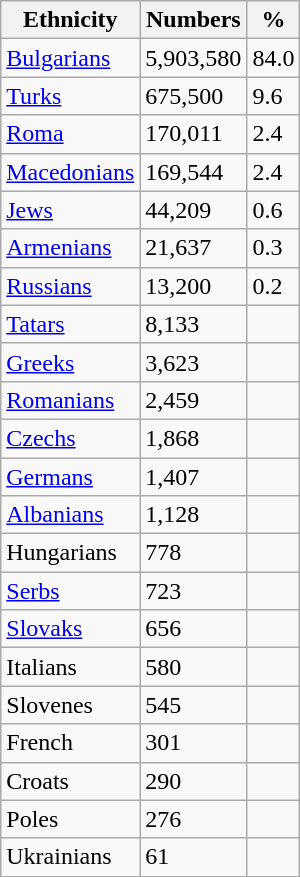<table class="wikitable">
<tr>
<th>Ethnicity</th>
<th>Numbers</th>
<th>%</th>
</tr>
<tr>
<td><a href='#'>Bulgarians</a></td>
<td>5,903,580</td>
<td>84.0</td>
</tr>
<tr>
<td><a href='#'>Turks</a></td>
<td>675,500</td>
<td>9.6</td>
</tr>
<tr>
<td><a href='#'>Roma</a></td>
<td>170,011</td>
<td>2.4</td>
</tr>
<tr>
<td><a href='#'>Macedonians</a></td>
<td>169,544 </td>
<td>2.4</td>
</tr>
<tr>
<td><a href='#'>Jews</a></td>
<td>44,209</td>
<td>0.6</td>
</tr>
<tr>
<td><a href='#'>Armenians</a></td>
<td>21,637</td>
<td>0.3</td>
</tr>
<tr>
<td><a href='#'>Russians</a></td>
<td>13,200</td>
<td>0.2</td>
</tr>
<tr>
<td><a href='#'>Tatars</a></td>
<td>8,133</td>
<td></td>
</tr>
<tr>
<td><a href='#'>Greeks</a></td>
<td>3,623</td>
<td></td>
</tr>
<tr>
<td><a href='#'>Romanians</a></td>
<td>2,459</td>
<td></td>
</tr>
<tr>
<td><a href='#'>Czechs</a></td>
<td>1,868</td>
<td></td>
</tr>
<tr>
<td><a href='#'>Germans</a></td>
<td>1,407</td>
<td></td>
</tr>
<tr>
<td><a href='#'>Albanians</a></td>
<td>1,128</td>
<td></td>
</tr>
<tr>
<td>Hungarians</td>
<td>778</td>
<td></td>
</tr>
<tr>
<td><a href='#'>Serbs</a></td>
<td>723</td>
<td></td>
</tr>
<tr>
<td><a href='#'>Slovaks</a></td>
<td>656</td>
<td></td>
</tr>
<tr>
<td>Italians</td>
<td>580</td>
<td></td>
</tr>
<tr>
<td>Slovenes</td>
<td>545</td>
<td></td>
</tr>
<tr>
<td>French</td>
<td>301</td>
<td></td>
</tr>
<tr>
<td>Croats</td>
<td>290</td>
<td></td>
</tr>
<tr>
<td>Poles</td>
<td>276</td>
<td></td>
</tr>
<tr>
<td>Ukrainians</td>
<td>61</td>
<td></td>
</tr>
</table>
